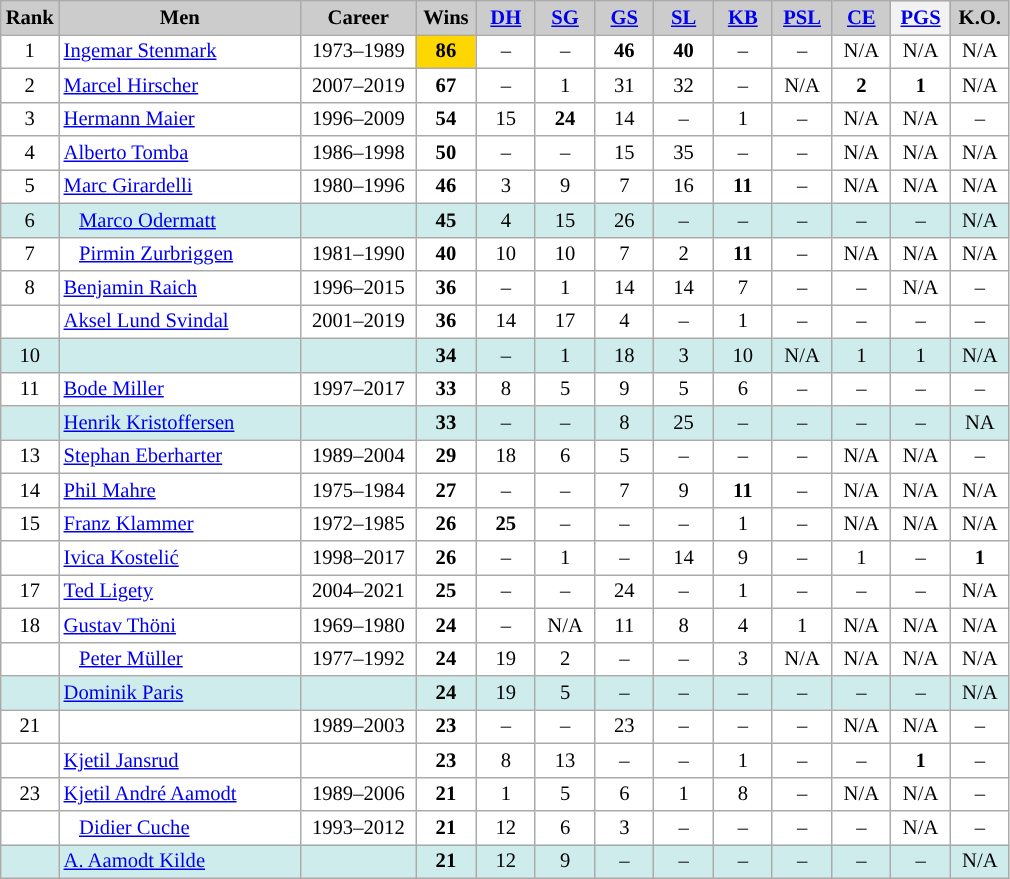<table class="wikitable plainrowheaders" style="background:#fff; font-size:86%; line-height:16px; border:grey solid 1px; border-collapse:collapse">
<tr style="background:#ccc; text-align:center;">
<th style="background-color: #ccc;" width="30">Rank</th>
<th style="background-color: #ccc;" align=left width="155">Men</th>
<th style="background-color: #ccc;" width="70">Career</th>
<th style="background:#ccc; width:6%">Wins</th>
<th style="background-color: #ccc;" width="33"><a href='#'>DH</a></th>
<th style="background-color: #ccc;" width="33"><a href='#'>SG</a></th>
<th style="background-color: #ccc;" width="33"><a href='#'>GS</a></th>
<th style="background-color: #ccc;" width="33"><a href='#'>SL</a></th>
<th style="background-color: #ccc;" width="33"><a href='#'>KB</a></th>
<th style="background-color: #ccc;" width="33"><a href='#'>PSL</a></th>
<th style="background-color: #ccc;" width="33"><a href='#'>CE</a></th>
<th style="jnijvniehbvbv-color: #ccc;" width="33"><a href='#'>PGS</a></th>
<th style="background-color: #ccc;" width="33">K.O.</th>
</tr>
<tr align=center>
<td>1</td>
<td align=left> <a href='#'>Ingemar Stenmark</a></td>
<td>1973–1989</td>
<td style="background:gold;"><strong>86</strong></td>
<td>–</td>
<td>–</td>
<td><strong>46</strong></td>
<td><strong>40</strong></td>
<td>–</td>
<td>–</td>
<td>N/A</td>
<td>N/A</td>
<td>N/A</td>
</tr>
<tr align=center>
<td>2</td>
<td align=left> <a href='#'>Marcel Hirscher</a></td>
<td>2007–2019</td>
<td><strong>67</strong></td>
<td>–</td>
<td>1</td>
<td>31</td>
<td>32</td>
<td>–</td>
<td>N/A</td>
<td><strong>2</strong></td>
<td><strong>1</strong></td>
<td>N/A</td>
</tr>
<tr align=center>
<td>3</td>
<td align=left> <a href='#'>Hermann Maier</a></td>
<td>1996–2009</td>
<td><strong>54</strong></td>
<td>15</td>
<td><strong>24</strong></td>
<td>14</td>
<td>–</td>
<td>1</td>
<td>–</td>
<td>N/A</td>
<td>N/A</td>
<td>–</td>
</tr>
<tr align=center>
<td>4</td>
<td align=left> <a href='#'>Alberto Tomba</a></td>
<td>1986–1998</td>
<td><strong>50</strong></td>
<td>–</td>
<td>–</td>
<td>15</td>
<td>35</td>
<td>–</td>
<td>–</td>
<td>N/A</td>
<td>N/A</td>
<td>N/A</td>
</tr>
<tr align=center>
<td>5</td>
<td align=left> <a href='#'>Marc Girardelli</a></td>
<td>1980–1996</td>
<td><strong>46</strong></td>
<td>3</td>
<td>9</td>
<td>7</td>
<td>16</td>
<td><strong>11</strong></td>
<td>–</td>
<td>N/A</td>
<td>N/A</td>
<td>N/A</td>
</tr>
<tr align=center bgcolor=#CFECEC>
<td>6</td>
<td align=left>   <a href='#'>Marco Odermatt</a></td>
<td></td>
<td><strong>45</strong></td>
<td>4</td>
<td>15</td>
<td>26</td>
<td>–</td>
<td>–</td>
<td>–</td>
<td>–</td>
<td>–</td>
<td>N/A</td>
</tr>
<tr align=center>
<td>7</td>
<td align=left>   <a href='#'>Pirmin Zurbriggen</a></td>
<td>1981–1990</td>
<td><strong>40</strong></td>
<td>10</td>
<td>10</td>
<td>7</td>
<td>2</td>
<td><strong>11</strong></td>
<td>–</td>
<td>N/A</td>
<td>N/A</td>
<td>N/A</td>
</tr>
<tr align=center>
<td>8</td>
<td align=left> <a href='#'>Benjamin Raich</a></td>
<td>1996–2015</td>
<td><strong>36</strong></td>
<td>–</td>
<td>1</td>
<td>14</td>
<td>14</td>
<td>7</td>
<td>–</td>
<td>–</td>
<td>N/A</td>
<td>–</td>
</tr>
<tr align=center>
<td></td>
<td align=left> <a href='#'>Aksel Lund Svindal</a></td>
<td>2001–2019</td>
<td><strong>36</strong></td>
<td>14</td>
<td>17</td>
<td>4</td>
<td>–</td>
<td>1</td>
<td>–</td>
<td>–</td>
<td>–</td>
<td>–</td>
</tr>
<tr align=center style="background:#CFECEC">
<td>10</td>
<td align=left> </td>
<td></td>
<td><strong>34</strong></td>
<td>–</td>
<td>1</td>
<td>18</td>
<td>3</td>
<td>10</td>
<td>N/A</td>
<td>1</td>
<td>1</td>
<td>N/A</td>
</tr>
<tr align=center>
<td>11</td>
<td align=left> <a href='#'>Bode Miller</a></td>
<td>1997–2017</td>
<td><strong>33</strong></td>
<td>8</td>
<td>5</td>
<td>9</td>
<td>5</td>
<td>6</td>
<td>–</td>
<td>–</td>
<td>–</td>
<td>–</td>
</tr>
<tr align=center bgcolor=#CFECEC>
<td></td>
<td align=left> <a href='#'>Henrik Kristoffersen</a></td>
<td></td>
<td><strong>33</strong></td>
<td>–</td>
<td>–</td>
<td>8</td>
<td>25</td>
<td>–</td>
<td>–</td>
<td>–</td>
<td>–</td>
<td>NA</td>
</tr>
<tr align=center>
<td>13</td>
<td align=left> <a href='#'>Stephan Eberharter</a></td>
<td>1989–2004</td>
<td><strong>29</strong></td>
<td>18</td>
<td>6</td>
<td>5</td>
<td>–</td>
<td>–</td>
<td>–</td>
<td>N/A</td>
<td>N/A</td>
<td>–</td>
</tr>
<tr align=center>
<td>14</td>
<td align=left> <a href='#'>Phil Mahre</a></td>
<td>1975–1984</td>
<td><strong>27</strong></td>
<td>–</td>
<td>–</td>
<td>7</td>
<td>9</td>
<td><strong>11</strong></td>
<td>–</td>
<td>N/A</td>
<td>N/A</td>
<td>N/A</td>
</tr>
<tr align=center>
<td>15</td>
<td align=left> <a href='#'>Franz Klammer</a></td>
<td>1972–1985</td>
<td><strong>26</strong></td>
<td><strong>25</strong></td>
<td>–</td>
<td>–</td>
<td>–</td>
<td>1</td>
<td>–</td>
<td>N/A</td>
<td>N/A</td>
<td>N/A</td>
</tr>
<tr align=center>
<td></td>
<td align=left> <a href='#'>Ivica Kostelić</a></td>
<td>1998–2017</td>
<td><strong>26</strong></td>
<td>–</td>
<td>1</td>
<td>–</td>
<td>14</td>
<td>9</td>
<td>–</td>
<td>1</td>
<td>–</td>
<td><strong>1</strong></td>
</tr>
<tr align=center>
<td>17</td>
<td align=left> <a href='#'>Ted Ligety</a></td>
<td>2004–2021</td>
<td><strong>25</strong></td>
<td>–</td>
<td>–</td>
<td>24</td>
<td>–</td>
<td>1</td>
<td>–</td>
<td>–</td>
<td>–</td>
<td>N/A</td>
</tr>
<tr align=center>
<td>18</td>
<td align=left> <a href='#'>Gustav Thöni</a></td>
<td>1969–1980</td>
<td><strong>24</strong></td>
<td>–</td>
<td>N/A</td>
<td>11</td>
<td>8</td>
<td>4</td>
<td>1</td>
<td>N/A</td>
<td>N/A</td>
<td>N/A</td>
</tr>
<tr align=center>
<td></td>
<td align=left>   <a href='#'>Peter Müller</a></td>
<td>1977–1992</td>
<td><strong>24</strong></td>
<td>19</td>
<td>2</td>
<td>–</td>
<td>–</td>
<td>3</td>
<td>N/A</td>
<td>N/A</td>
<td>N/A</td>
<td>N/A</td>
</tr>
<tr align=center style="background:#CFECEC">
<td></td>
<td align=left> <a href='#'>Dominik Paris</a></td>
<td></td>
<td><strong>24</strong></td>
<td>19</td>
<td>5</td>
<td>–</td>
<td>–</td>
<td>–</td>
<td>–</td>
<td>–</td>
<td>–</td>
<td>N/A</td>
</tr>
<tr align=center>
<td>21</td>
<td align=left></td>
<td>1989–2003</td>
<td><strong>23</strong></td>
<td>–</td>
<td>–</td>
<td>23</td>
<td>–</td>
<td>–</td>
<td>–</td>
<td>N/A</td>
<td>N/A</td>
<td>–</td>
</tr>
<tr align=center>
<td></td>
<td align=left> <a href='#'>Kjetil Jansrud</a></td>
<td></td>
<td><strong>23</strong></td>
<td>8</td>
<td>13</td>
<td>–</td>
<td>–</td>
<td>1</td>
<td>–</td>
<td>–</td>
<td><strong>1</strong></td>
<td>–</td>
</tr>
<tr align=center>
<td>23</td>
<td align=left> <a href='#'>Kjetil André Aamodt</a></td>
<td>1989–2006</td>
<td><strong>21</strong></td>
<td>1</td>
<td>5</td>
<td>6</td>
<td>1</td>
<td>8</td>
<td>–</td>
<td>N/A</td>
<td>N/A</td>
<td>–</td>
</tr>
<tr align=center>
<td></td>
<td align=left>   <a href='#'>Didier Cuche</a></td>
<td>1993–2012</td>
<td><strong>21</strong></td>
<td>12</td>
<td>6</td>
<td>3</td>
<td>–</td>
<td>–</td>
<td>–</td>
<td>–</td>
<td>N/A</td>
<td>–</td>
</tr>
<tr align=center style="background:#CFECEC">
<td></td>
<td align=left> <a href='#'>A. Aamodt Kilde</a></td>
<td></td>
<td><strong>21</strong></td>
<td>12</td>
<td>9</td>
<td>–</td>
<td>–</td>
<td>–</td>
<td>–</td>
<td>–</td>
<td>–</td>
<td>N/A</td>
</tr>
</table>
